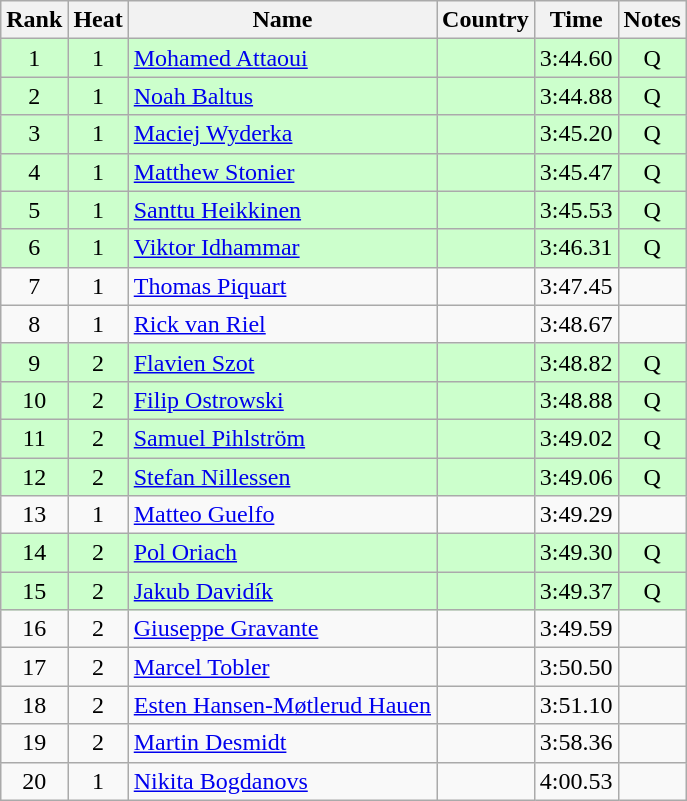<table class="wikitable sortable" style="text-align:center">
<tr>
<th>Rank</th>
<th>Heat</th>
<th>Name</th>
<th>Country</th>
<th>Time</th>
<th>Notes</th>
</tr>
<tr bgcolor=ccffcc>
<td>1</td>
<td>1</td>
<td align=left><a href='#'>Mohamed Attaoui</a></td>
<td align=left></td>
<td>3:44.60</td>
<td>Q</td>
</tr>
<tr bgcolor=ccffcc>
<td>2</td>
<td>1</td>
<td align=left><a href='#'>Noah Baltus</a></td>
<td align=left></td>
<td>3:44.88</td>
<td>Q</td>
</tr>
<tr bgcolor=ccffcc>
<td>3</td>
<td>1</td>
<td align=left><a href='#'>Maciej Wyderka</a></td>
<td align=left></td>
<td>3:45.20</td>
<td>Q</td>
</tr>
<tr bgcolor=ccffcc>
<td>4</td>
<td>1</td>
<td align=left><a href='#'>Matthew Stonier</a></td>
<td align=left></td>
<td>3:45.47</td>
<td>Q</td>
</tr>
<tr bgcolor=ccffcc>
<td>5</td>
<td>1</td>
<td align=left><a href='#'>Santtu Heikkinen</a></td>
<td align=left></td>
<td>3:45.53</td>
<td>Q</td>
</tr>
<tr bgcolor=ccffcc>
<td>6</td>
<td>1</td>
<td align=left><a href='#'>Viktor Idhammar</a></td>
<td align=left></td>
<td>3:46.31</td>
<td>Q</td>
</tr>
<tr>
<td>7</td>
<td>1</td>
<td align=left><a href='#'>Thomas Piquart</a></td>
<td align=left></td>
<td>3:47.45</td>
<td></td>
</tr>
<tr>
<td>8</td>
<td>1</td>
<td align=left><a href='#'>Rick van Riel</a></td>
<td align=left></td>
<td>3:48.67</td>
<td></td>
</tr>
<tr bgcolor=ccffcc>
<td>9</td>
<td>2</td>
<td align=left><a href='#'>Flavien Szot</a></td>
<td align=left></td>
<td>3:48.82</td>
<td>Q</td>
</tr>
<tr bgcolor=ccffcc>
<td>10</td>
<td>2</td>
<td align=left><a href='#'>Filip Ostrowski</a></td>
<td align=left></td>
<td>3:48.88</td>
<td>Q</td>
</tr>
<tr bgcolor=ccffcc>
<td>11</td>
<td>2</td>
<td align=left><a href='#'>Samuel Pihlström</a></td>
<td align=left></td>
<td>3:49.02</td>
<td>Q</td>
</tr>
<tr bgcolor=ccffcc>
<td>12</td>
<td>2</td>
<td align=left><a href='#'>Stefan Nillessen</a></td>
<td align=left></td>
<td>3:49.06</td>
<td>Q</td>
</tr>
<tr>
<td>13</td>
<td>1</td>
<td align=left><a href='#'>Matteo Guelfo</a></td>
<td align=left></td>
<td>3:49.29</td>
<td></td>
</tr>
<tr bgcolor=ccffcc>
<td>14</td>
<td>2</td>
<td align=left><a href='#'>Pol Oriach</a></td>
<td align=left></td>
<td>3:49.30</td>
<td>Q</td>
</tr>
<tr bgcolor=ccffcc>
<td>15</td>
<td>2</td>
<td align=left><a href='#'>Jakub Davidík</a></td>
<td align=left></td>
<td>3:49.37</td>
<td>Q</td>
</tr>
<tr>
<td>16</td>
<td>2</td>
<td align=left><a href='#'>Giuseppe Gravante</a></td>
<td align=left></td>
<td>3:49.59</td>
<td></td>
</tr>
<tr>
<td>17</td>
<td>2</td>
<td align=left><a href='#'>Marcel Tobler</a></td>
<td align=left></td>
<td>3:50.50</td>
<td></td>
</tr>
<tr>
<td>18</td>
<td>2</td>
<td align=left><a href='#'>Esten Hansen-Møtlerud Hauen</a></td>
<td align=left></td>
<td>3:51.10</td>
<td></td>
</tr>
<tr>
<td>19</td>
<td>2</td>
<td align=left><a href='#'>Martin Desmidt</a></td>
<td align=left></td>
<td>3:58.36</td>
<td></td>
</tr>
<tr>
<td>20</td>
<td>1</td>
<td align=left><a href='#'>Nikita Bogdanovs</a></td>
<td align=left></td>
<td>4:00.53</td>
<td></td>
</tr>
</table>
